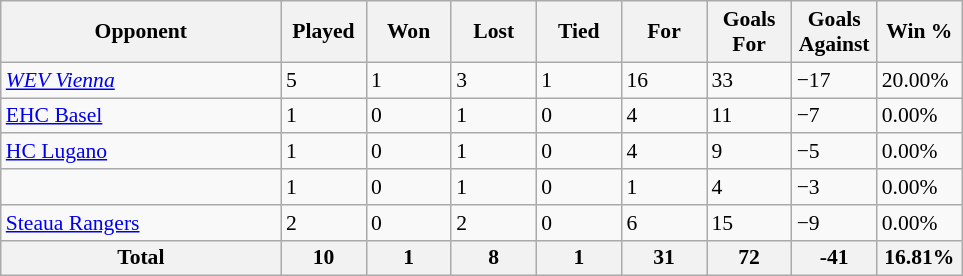<table class="wikitable sortable" style="font-size:90%">
<tr>
<th style="width:180px;">Opponent</th>
<th style="width:50px;">Played</th>
<th style="width:50px;">Won</th>
<th style="width:50px;">Lost</th>
<th style="width:50px;">Tied</th>
<th style="width:50px;">For</th>
<th style="width:50px;">Goals For</th>
<th style="width:50px;">Goals Against</th>
<th style="width:50px;">Win %</th>
</tr>
<tr>
<td> <em><a href='#'>WEV Vienna</a></em></td>
<td>5</td>
<td>1</td>
<td>3</td>
<td>1</td>
<td>16</td>
<td>33</td>
<td>−17</td>
<td>20.00%</td>
</tr>
<tr>
<td> <a href='#'>EHC Basel</a></td>
<td>1</td>
<td>0</td>
<td>1</td>
<td>0</td>
<td>4</td>
<td>11</td>
<td>−7</td>
<td>0.00%</td>
</tr>
<tr>
<td> <a href='#'>HC Lugano</a></td>
<td>1</td>
<td>0</td>
<td>1</td>
<td>0</td>
<td>4</td>
<td>9</td>
<td>−5</td>
<td>0.00%</td>
</tr>
<tr>
<td><em></em></td>
<td>1</td>
<td>0</td>
<td>1</td>
<td>0</td>
<td>1</td>
<td>4</td>
<td>−3</td>
<td>0.00%</td>
</tr>
<tr>
<td> <a href='#'>Steaua Rangers</a></td>
<td>2</td>
<td>0</td>
<td>2</td>
<td>0</td>
<td>6</td>
<td>15</td>
<td>−9</td>
<td>0.00%</td>
</tr>
<tr class="sortbottom">
<th>Total</th>
<th>10</th>
<th>1</th>
<th>8</th>
<th>1</th>
<th>31</th>
<th>72</th>
<th>-41</th>
<th>16.81%</th>
</tr>
</table>
